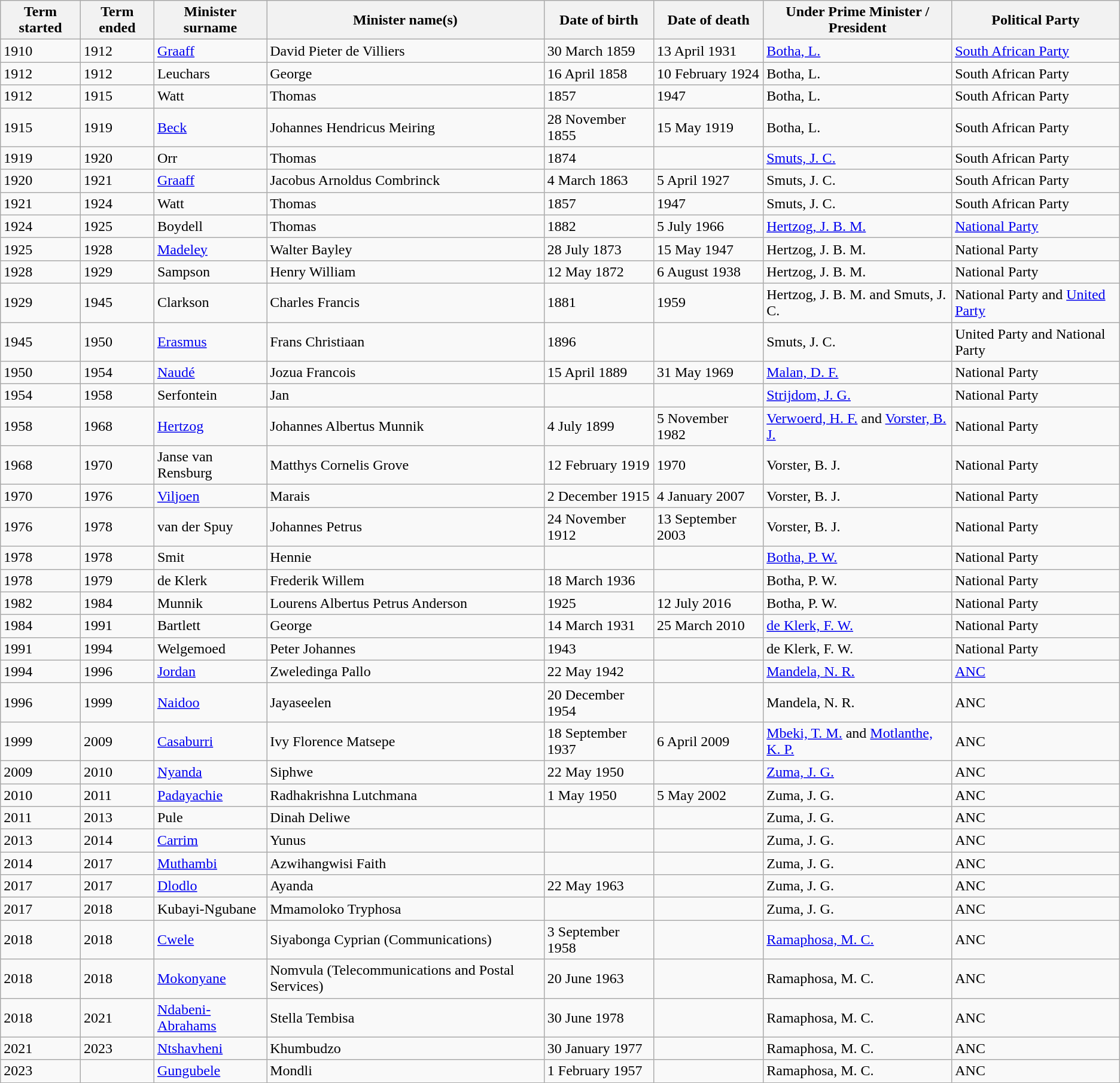<table class="wikitable">
<tr>
<th>Term started</th>
<th>Term ended</th>
<th>Minister surname</th>
<th>Minister name(s)</th>
<th>Date of birth</th>
<th>Date of death</th>
<th>Under Prime Minister / President</th>
<th>Political Party</th>
</tr>
<tr>
<td>1910</td>
<td>1912</td>
<td><a href='#'>Graaff</a></td>
<td>David Pieter de Villiers</td>
<td>30 March 1859</td>
<td>13 April 1931</td>
<td><a href='#'>Botha, L.</a></td>
<td><a href='#'>South African Party</a></td>
</tr>
<tr>
<td>1912</td>
<td>1912</td>
<td>Leuchars</td>
<td>George</td>
<td>16 April 1858</td>
<td>10 February 1924</td>
<td>Botha, L.</td>
<td>South African Party</td>
</tr>
<tr>
<td>1912</td>
<td>1915</td>
<td>Watt</td>
<td>Thomas</td>
<td>1857</td>
<td>1947</td>
<td>Botha, L.</td>
<td>South African Party</td>
</tr>
<tr>
<td>1915</td>
<td>1919</td>
<td><a href='#'>Beck</a></td>
<td>Johannes Hendricus Meiring</td>
<td>28 November 1855</td>
<td>15 May 1919</td>
<td>Botha, L.</td>
<td>South African Party</td>
</tr>
<tr>
<td>1919</td>
<td>1920</td>
<td>Orr</td>
<td>Thomas</td>
<td>1874</td>
<td></td>
<td><a href='#'>Smuts, J. C.</a></td>
<td>South African Party</td>
</tr>
<tr>
<td>1920</td>
<td>1921</td>
<td><a href='#'>Graaff</a></td>
<td>Jacobus Arnoldus Combrinck</td>
<td>4 March 1863</td>
<td>5 April 1927</td>
<td>Smuts, J. C.</td>
<td>South African Party</td>
</tr>
<tr>
<td>1921</td>
<td>1924</td>
<td>Watt</td>
<td>Thomas</td>
<td>1857</td>
<td>1947</td>
<td>Smuts, J. C.</td>
<td>South African Party</td>
</tr>
<tr>
<td>1924</td>
<td>1925</td>
<td>Boydell</td>
<td>Thomas</td>
<td>1882</td>
<td>5 July 1966</td>
<td><a href='#'>Hertzog, J. B. M.</a></td>
<td><a href='#'>National Party</a></td>
</tr>
<tr>
<td>1925</td>
<td>1928</td>
<td><a href='#'>Madeley</a></td>
<td>Walter Bayley</td>
<td>28 July 1873</td>
<td>15 May 1947</td>
<td>Hertzog, J. B. M.</td>
<td>National Party</td>
</tr>
<tr>
<td>1928</td>
<td>1929</td>
<td>Sampson</td>
<td>Henry William</td>
<td>12 May 1872</td>
<td>6 August 1938</td>
<td>Hertzog, J. B. M.</td>
<td>National Party</td>
</tr>
<tr>
<td>1929</td>
<td>1945</td>
<td>Clarkson</td>
<td>Charles Francis</td>
<td>1881</td>
<td>1959</td>
<td>Hertzog, J. B. M. and Smuts, J. C.</td>
<td>National Party and <a href='#'>United Party</a></td>
</tr>
<tr>
<td>1945</td>
<td>1950</td>
<td><a href='#'>Erasmus</a></td>
<td>Frans Christiaan</td>
<td>1896</td>
<td></td>
<td>Smuts, J. C.</td>
<td>United Party and National Party</td>
</tr>
<tr>
<td>1950</td>
<td>1954</td>
<td><a href='#'>Naudé</a></td>
<td>Jozua Francois</td>
<td>15 April 1889</td>
<td>31 May 1969</td>
<td><a href='#'>Malan, D. F.</a></td>
<td>National Party</td>
</tr>
<tr>
<td>1954</td>
<td>1958</td>
<td>Serfontein</td>
<td>Jan</td>
<td></td>
<td></td>
<td><a href='#'>Strijdom, J. G.</a></td>
<td>National Party</td>
</tr>
<tr>
<td>1958</td>
<td>1968</td>
<td><a href='#'>Hertzog</a></td>
<td>Johannes Albertus Munnik</td>
<td>4 July 1899</td>
<td>5 November 1982</td>
<td><a href='#'>Verwoerd, H. F.</a> and <a href='#'>Vorster, B. J.</a></td>
<td>National Party</td>
</tr>
<tr>
<td>1968</td>
<td>1970</td>
<td>Janse van Rensburg</td>
<td>Matthys Cornelis Grove</td>
<td>12 February 1919</td>
<td>1970</td>
<td>Vorster, B. J.</td>
<td>National Party</td>
</tr>
<tr>
<td>1970</td>
<td>1976</td>
<td><a href='#'>Viljoen</a></td>
<td>Marais</td>
<td>2 December 1915</td>
<td>4 January 2007</td>
<td>Vorster, B. J.</td>
<td>National Party</td>
</tr>
<tr>
<td>1976</td>
<td>1978</td>
<td>van der Spuy</td>
<td>Johannes Petrus</td>
<td>24 November 1912</td>
<td>13 September 2003</td>
<td>Vorster, B. J.</td>
<td>National Party</td>
</tr>
<tr>
<td>1978</td>
<td>1978</td>
<td>Smit</td>
<td>Hennie</td>
<td></td>
<td></td>
<td><a href='#'>Botha, P. W.</a></td>
<td>National Party</td>
</tr>
<tr>
<td>1978</td>
<td>1979</td>
<td>de Klerk</td>
<td>Frederik Willem</td>
<td>18 March 1936</td>
<td></td>
<td>Botha, P. W.</td>
<td>National Party</td>
</tr>
<tr>
<td>1982</td>
<td>1984</td>
<td>Munnik</td>
<td>Lourens Albertus Petrus Anderson</td>
<td>1925</td>
<td>12 July 2016</td>
<td>Botha, P. W.</td>
<td>National Party</td>
</tr>
<tr>
<td>1984</td>
<td>1991</td>
<td>Bartlett</td>
<td>George</td>
<td>14 March 1931</td>
<td>25 March 2010</td>
<td><a href='#'>de Klerk, F. W.</a></td>
<td>National Party</td>
</tr>
<tr>
<td>1991</td>
<td>1994</td>
<td>Welgemoed</td>
<td>Peter Johannes</td>
<td>1943</td>
<td></td>
<td>de Klerk, F. W.</td>
<td>National Party</td>
</tr>
<tr>
<td>1994</td>
<td>1996</td>
<td><a href='#'>Jordan</a></td>
<td>Zweledinga Pallo</td>
<td>22 May 1942</td>
<td></td>
<td><a href='#'>Mandela, N. R.</a></td>
<td><a href='#'>ANC</a></td>
</tr>
<tr>
<td>1996</td>
<td>1999</td>
<td><a href='#'>Naidoo</a></td>
<td>Jayaseelen</td>
<td>20 December 1954</td>
<td></td>
<td>Mandela, N. R.</td>
<td>ANC</td>
</tr>
<tr>
<td>1999</td>
<td>2009</td>
<td><a href='#'>Casaburri</a></td>
<td>Ivy Florence Matsepe</td>
<td>18 September 1937</td>
<td>6 April 2009</td>
<td><a href='#'>Mbeki, T. M.</a> and <a href='#'>Motlanthe, K. P.</a></td>
<td>ANC</td>
</tr>
<tr>
<td>2009</td>
<td>2010</td>
<td><a href='#'>Nyanda</a></td>
<td>Siphwe</td>
<td>22 May 1950</td>
<td></td>
<td><a href='#'>Zuma, J. G.</a></td>
<td>ANC</td>
</tr>
<tr>
<td>2010</td>
<td>2011</td>
<td><a href='#'>Padayachie</a></td>
<td>Radhakrishna Lutchmana</td>
<td>1 May 1950</td>
<td>5 May 2002</td>
<td>Zuma, J. G.</td>
<td>ANC</td>
</tr>
<tr>
<td>2011</td>
<td>2013</td>
<td>Pule</td>
<td>Dinah Deliwe</td>
<td></td>
<td></td>
<td>Zuma, J. G.</td>
<td>ANC</td>
</tr>
<tr>
<td>2013</td>
<td>2014</td>
<td><a href='#'>Carrim</a></td>
<td>Yunus</td>
<td></td>
<td></td>
<td>Zuma, J. G.</td>
<td>ANC</td>
</tr>
<tr>
<td>2014</td>
<td>2017</td>
<td><a href='#'>Muthambi</a></td>
<td>Azwihangwisi Faith</td>
<td></td>
<td></td>
<td>Zuma, J. G.</td>
<td>ANC</td>
</tr>
<tr>
<td>2017</td>
<td>2017</td>
<td><a href='#'>Dlodlo</a></td>
<td>Ayanda</td>
<td>22 May 1963</td>
<td></td>
<td>Zuma, J. G.</td>
<td>ANC</td>
</tr>
<tr>
<td>2017</td>
<td>2018</td>
<td>Kubayi-Ngubane</td>
<td>Mmamoloko Tryphosa</td>
<td></td>
<td></td>
<td>Zuma, J. G.</td>
<td>ANC</td>
</tr>
<tr>
<td>2018</td>
<td>2018</td>
<td><a href='#'>Cwele</a></td>
<td>Siyabonga Cyprian (Communications)</td>
<td>3 September 1958</td>
<td></td>
<td><a href='#'>Ramaphosa, M. C.</a></td>
<td>ANC</td>
</tr>
<tr>
<td>2018</td>
<td>2018</td>
<td><a href='#'>Mokonyane</a></td>
<td>Nomvula (Telecommunications and Postal Services)</td>
<td>20 June 1963</td>
<td></td>
<td>Ramaphosa, M. C.</td>
<td>ANC</td>
</tr>
<tr>
<td>2018</td>
<td>2021</td>
<td><a href='#'>Ndabeni-Abrahams</a></td>
<td>Stella Tembisa</td>
<td>30 June 1978</td>
<td></td>
<td>Ramaphosa, M. C.</td>
<td>ANC</td>
</tr>
<tr>
<td>2021</td>
<td>2023</td>
<td><a href='#'>Ntshavheni</a></td>
<td>Khumbudzo</td>
<td>30 January 1977</td>
<td></td>
<td>Ramaphosa, M. C.</td>
<td>ANC</td>
</tr>
<tr>
<td>2023</td>
<td></td>
<td><a href='#'>Gungubele</a></td>
<td>Mondli</td>
<td>1 February 1957</td>
<td></td>
<td>Ramaphosa, M. C.</td>
<td>ANC</td>
</tr>
</table>
